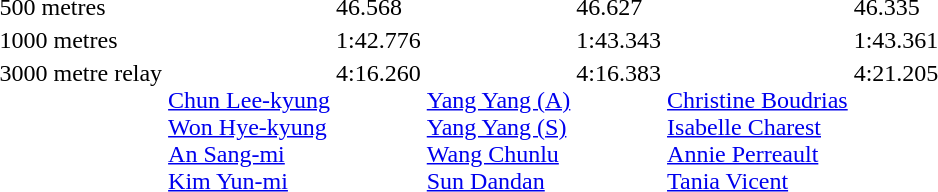<table>
<tr>
<td>500 metres <br> </td>
<td></td>
<td>46.568</td>
<td></td>
<td>46.627</td>
<td></td>
<td>46.335</td>
</tr>
<tr>
<td>1000 metres <br> </td>
<td></td>
<td>1:42.776</td>
<td></td>
<td>1:43.343</td>
<td></td>
<td>1:43.361</td>
</tr>
<tr valign="top">
<td>3000 metre relay <br> </td>
<td> <br> <a href='#'>Chun Lee-kyung</a> <br> <a href='#'>Won Hye-kyung</a> <br> <a href='#'>An Sang-mi</a> <br> <a href='#'>Kim Yun-mi</a></td>
<td>4:16.260</td>
<td> <br> <a href='#'>Yang Yang (A)</a> <br> <a href='#'>Yang Yang (S)</a> <br> <a href='#'>Wang Chunlu</a> <br> <a href='#'>Sun Dandan</a></td>
<td>4:16.383</td>
<td> <br> <a href='#'>Christine Boudrias</a> <br> <a href='#'>Isabelle Charest</a> <br> <a href='#'>Annie Perreault</a> <br> <a href='#'>Tania Vicent</a></td>
<td>4:21.205</td>
</tr>
</table>
